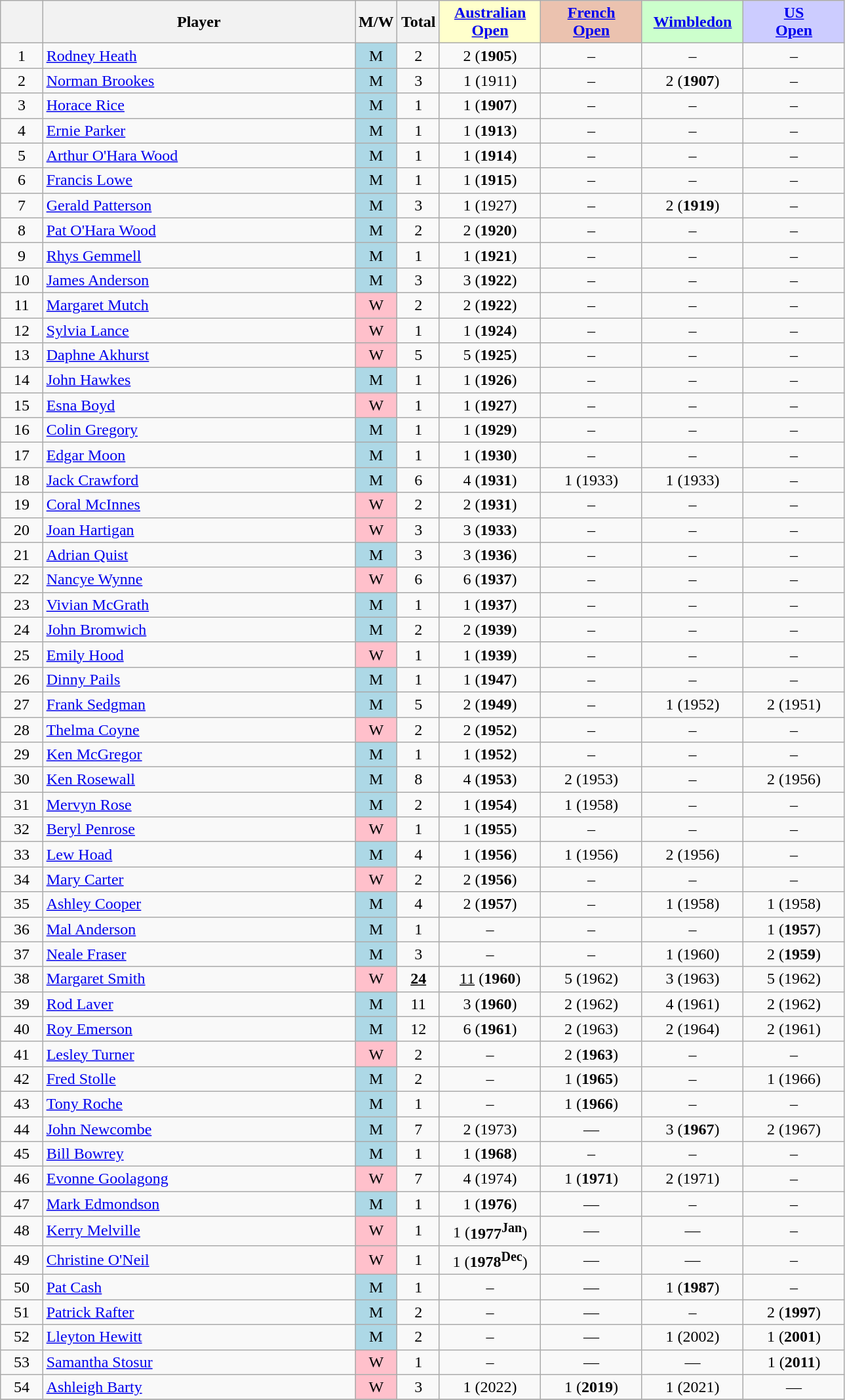<table class="wikitable mw-datatable sortable" style="text-align:center;">
<tr>
<th data-sort-type="number" width="5%"></th>
<th width="37%">Player</th>
<th width="5%">M/W</th>
<th data-sort-type="number" width="5%">Total</th>
<th style="background-color:#FFFFCC;" width="12%" data-sort-type="number"><a href='#'>Australian<br> Open</a></th>
<th style="background-color:#EBC2AF;" width="12%" data-sort-type="number"><a href='#'>French<br> Open</a></th>
<th style="background-color:#CCFFCC;" width="12%" data-sort-type="number"><a href='#'>Wimbledon</a></th>
<th style="background-color:#CCCCFF;" width="12%" data-sort-type="number"><a href='#'>US<br> Open</a></th>
</tr>
<tr>
<td>1</td>
<td style="text-align:left"><a href='#'>Rodney Heath</a></td>
<td style="background-color:lightblue;">M</td>
<td>2</td>
<td>2 (<strong>1905</strong>)</td>
<td>–</td>
<td>–</td>
<td>–</td>
</tr>
<tr>
<td>2</td>
<td style="text-align:left"><a href='#'>Norman Brookes</a></td>
<td style="background-color:lightblue;">M</td>
<td>3</td>
<td>1 (1911)</td>
<td>–</td>
<td>2 (<strong>1907</strong>)</td>
<td>–</td>
</tr>
<tr>
<td>3</td>
<td style="text-align:left"><a href='#'>Horace Rice</a></td>
<td style="background-color:lightblue;">M</td>
<td>1</td>
<td>1 (<strong>1907</strong>)</td>
<td>–</td>
<td>–</td>
<td>–</td>
</tr>
<tr>
<td>4</td>
<td style="text-align:left"><a href='#'>Ernie Parker</a></td>
<td style="background-color:lightblue;">M</td>
<td>1</td>
<td>1 (<strong>1913</strong>)</td>
<td>–</td>
<td>–</td>
<td>–</td>
</tr>
<tr>
<td>5</td>
<td style="text-align:left"><a href='#'>Arthur O'Hara Wood</a></td>
<td style="background-color:lightblue;">M</td>
<td>1</td>
<td>1 (<strong>1914</strong>)</td>
<td>–</td>
<td>–</td>
<td>–</td>
</tr>
<tr>
<td>6</td>
<td style="text-align:left"><a href='#'>Francis Lowe</a></td>
<td style="background-color:lightblue;">M</td>
<td>1</td>
<td>1 (<strong>1915</strong>)</td>
<td>–</td>
<td>–</td>
<td>–</td>
</tr>
<tr>
<td>7</td>
<td style="text-align:left"><a href='#'>Gerald Patterson</a></td>
<td style="background-color:lightblue;">M</td>
<td>3</td>
<td>1 (1927)</td>
<td>–</td>
<td>2 (<strong>1919</strong>)</td>
<td>–</td>
</tr>
<tr>
<td>8</td>
<td style="text-align:left"><a href='#'>Pat O'Hara Wood</a></td>
<td style="background-color:lightblue;">M</td>
<td>2</td>
<td>2 (<strong>1920</strong>)</td>
<td>–</td>
<td>–</td>
<td>–</td>
</tr>
<tr>
<td>9</td>
<td style="text-align:left"><a href='#'>Rhys Gemmell</a></td>
<td style="background-color:lightblue;">M</td>
<td>1</td>
<td>1 (<strong>1921</strong>)</td>
<td>–</td>
<td>–</td>
<td>–</td>
</tr>
<tr>
<td>10</td>
<td style="text-align:left"><a href='#'>James Anderson</a></td>
<td style="background-color:lightblue;">M</td>
<td>3</td>
<td>3 (<strong>1922</strong>)</td>
<td>–</td>
<td>–</td>
<td>–</td>
</tr>
<tr>
<td>11</td>
<td style="text-align:left"><a href='#'>Margaret Mutch</a></td>
<td style="background-color:pink;">W</td>
<td>2</td>
<td>2 (<strong>1922</strong>)</td>
<td>–</td>
<td>–</td>
<td>–</td>
</tr>
<tr>
<td>12</td>
<td style="text-align:left"><a href='#'>Sylvia Lance</a></td>
<td style="background-color:pink;">W</td>
<td>1</td>
<td>1 (<strong>1924</strong>)</td>
<td>–</td>
<td>–</td>
<td>–</td>
</tr>
<tr>
<td>13</td>
<td style="text-align:left"><a href='#'>Daphne Akhurst</a></td>
<td style="background-color:pink;">W</td>
<td>5</td>
<td>5 (<strong>1925</strong>)</td>
<td>–</td>
<td>–</td>
<td>–</td>
</tr>
<tr>
<td>14</td>
<td style="text-align:left"><a href='#'>John Hawkes</a></td>
<td style="background-color:lightblue;">M</td>
<td>1</td>
<td>1 (<strong>1926</strong>)</td>
<td>–</td>
<td>–</td>
<td>–</td>
</tr>
<tr>
<td>15</td>
<td style="text-align:left"><a href='#'>Esna Boyd</a></td>
<td style="background-color:pink;">W</td>
<td>1</td>
<td>1 (<strong>1927</strong>)</td>
<td>–</td>
<td>–</td>
<td>–</td>
</tr>
<tr>
<td>16</td>
<td style="text-align:left"><a href='#'>Colin Gregory</a></td>
<td style="background-color:lightblue;">M</td>
<td>1</td>
<td>1 (<strong>1929</strong>)</td>
<td>–</td>
<td>–</td>
<td>–</td>
</tr>
<tr>
<td>17</td>
<td style="text-align:left"><a href='#'>Edgar Moon</a></td>
<td style="background-color:lightblue;">M</td>
<td>1</td>
<td>1 (<strong>1930</strong>)</td>
<td>–</td>
<td>–</td>
<td>–</td>
</tr>
<tr>
<td>18</td>
<td style="text-align:left"><a href='#'>Jack Crawford</a></td>
<td style="background-color:lightblue;">M</td>
<td>6</td>
<td>4 (<strong>1931</strong>)</td>
<td>1 (1933)</td>
<td>1 (1933)</td>
<td>–</td>
</tr>
<tr>
<td>19</td>
<td style="text-align:left"><a href='#'>Coral McInnes</a></td>
<td style="background-color:pink;">W</td>
<td>2</td>
<td>2 (<strong>1931</strong>)</td>
<td>–</td>
<td>–</td>
<td>–</td>
</tr>
<tr>
<td>20</td>
<td style="text-align:left"><a href='#'>Joan Hartigan</a></td>
<td style="background-color:pink;">W</td>
<td>3</td>
<td>3 (<strong>1933</strong>)</td>
<td>–</td>
<td>–</td>
<td>–</td>
</tr>
<tr>
<td>21</td>
<td style="text-align:left"><a href='#'>Adrian Quist</a></td>
<td style="background-color:lightblue;">M</td>
<td>3</td>
<td>3 (<strong>1936</strong>)</td>
<td>–</td>
<td>–</td>
<td>–</td>
</tr>
<tr>
<td>22</td>
<td style="text-align:left"><a href='#'>Nancye Wynne</a></td>
<td style="background-color:pink;">W</td>
<td>6</td>
<td>6 (<strong>1937</strong>)</td>
<td>–</td>
<td>–</td>
<td>–</td>
</tr>
<tr>
<td>23</td>
<td style="text-align:left"><a href='#'>Vivian McGrath</a></td>
<td style="background-color:lightblue;">M</td>
<td>1</td>
<td>1 (<strong>1937</strong>)</td>
<td>–</td>
<td>–</td>
<td>–</td>
</tr>
<tr>
<td>24</td>
<td style="text-align:left"><a href='#'>John Bromwich</a></td>
<td style="background-color:lightblue;">M</td>
<td>2</td>
<td>2 (<strong>1939</strong>)</td>
<td>–</td>
<td>–</td>
<td>–</td>
</tr>
<tr>
<td>25</td>
<td style="text-align:left"><a href='#'>Emily Hood</a></td>
<td style="background-color:pink;">W</td>
<td>1</td>
<td>1 (<strong>1939</strong>)</td>
<td>–</td>
<td>–</td>
<td>–</td>
</tr>
<tr>
<td>26</td>
<td style="text-align:left"><a href='#'>Dinny Pails</a></td>
<td style="background-color:lightblue;">M</td>
<td>1</td>
<td>1 (<strong>1947</strong>)</td>
<td>–</td>
<td>–</td>
<td>–</td>
</tr>
<tr>
<td>27</td>
<td style="text-align:left"><a href='#'>Frank Sedgman</a></td>
<td style="background-color:lightblue;">M</td>
<td>5</td>
<td>2 (<strong>1949</strong>)</td>
<td>–</td>
<td>1 (1952)</td>
<td>2 (1951)</td>
</tr>
<tr>
<td>28</td>
<td style="text-align:left"><a href='#'>Thelma Coyne</a></td>
<td style="background-color:pink;">W</td>
<td>2</td>
<td>2 (<strong>1952</strong>)</td>
<td>–</td>
<td>–</td>
<td>–</td>
</tr>
<tr>
<td>29</td>
<td style="text-align:left"><a href='#'>Ken McGregor</a></td>
<td style="background-color:lightblue;">M</td>
<td>1</td>
<td>1 (<strong>1952</strong>)</td>
<td>–</td>
<td>–</td>
<td>–</td>
</tr>
<tr>
<td>30</td>
<td style="text-align:left"><a href='#'>Ken Rosewall</a></td>
<td style="background-color:lightblue;">M</td>
<td>8</td>
<td>4 (<strong>1953</strong>)</td>
<td>2 (1953)</td>
<td>–</td>
<td>2 (1956)</td>
</tr>
<tr>
<td>31</td>
<td style="text-align:left"><a href='#'>Mervyn Rose</a></td>
<td style="background-color:lightblue;">M</td>
<td>2</td>
<td>1 (<strong>1954</strong>)</td>
<td>1 (1958)</td>
<td>–</td>
<td>–</td>
</tr>
<tr>
<td>32</td>
<td style="text-align:left"><a href='#'>Beryl Penrose</a></td>
<td style="background-color:pink;">W</td>
<td>1</td>
<td>1 (<strong>1955</strong>)</td>
<td>–</td>
<td>–</td>
<td>–</td>
</tr>
<tr>
<td>33</td>
<td style="text-align:left"><a href='#'>Lew Hoad</a></td>
<td style="background-color:lightblue;">M</td>
<td>4</td>
<td>1 (<strong>1956</strong>)</td>
<td>1 (1956)</td>
<td>2 (1956)</td>
<td>–</td>
</tr>
<tr>
<td>34</td>
<td style="text-align:left"><a href='#'>Mary Carter</a></td>
<td style="background-color:pink;">W</td>
<td>2</td>
<td>2 (<strong>1956</strong>)</td>
<td>–</td>
<td>–</td>
<td>–</td>
</tr>
<tr>
<td>35</td>
<td style="text-align:left"><a href='#'>Ashley Cooper</a></td>
<td style="background-color:lightblue;">M</td>
<td>4</td>
<td>2 (<strong>1957</strong>)</td>
<td>–</td>
<td>1 (1958)</td>
<td>1 (1958)</td>
</tr>
<tr>
<td>36</td>
<td style="text-align:left"><a href='#'>Mal Anderson</a></td>
<td style="background-color:lightblue;">M</td>
<td>1</td>
<td>–</td>
<td>–</td>
<td>–</td>
<td>1 (<strong>1957</strong>)</td>
</tr>
<tr>
<td>37</td>
<td style="text-align:left"><a href='#'>Neale Fraser</a></td>
<td style="background-color:lightblue;">M</td>
<td>3</td>
<td>–</td>
<td>–</td>
<td>1 (1960)</td>
<td>2 (<strong>1959</strong>)</td>
</tr>
<tr>
<td>38</td>
<td style="text-align:left"><a href='#'>Margaret Smith</a></td>
<td style="background-color:pink;">W</td>
<td><u><strong>24</strong></u></td>
<td><u>11</u> (<strong>1960</strong>)</td>
<td>5 (1962)</td>
<td>3 (1963)</td>
<td>5 (1962)</td>
</tr>
<tr>
<td>39</td>
<td style="text-align:left"><a href='#'>Rod Laver</a></td>
<td style="background-color:lightblue;">M</td>
<td>11</td>
<td>3 (<strong>1960</strong>)</td>
<td>2 (1962)</td>
<td>4 (1961)</td>
<td>2 (1962)</td>
</tr>
<tr>
<td>40</td>
<td style="text-align:left"><a href='#'>Roy Emerson</a></td>
<td style="background-color:lightblue;">M</td>
<td>12</td>
<td>6 (<strong>1961</strong>)</td>
<td>2 (1963)</td>
<td>2 (1964)</td>
<td>2 (1961)</td>
</tr>
<tr>
<td>41</td>
<td style="text-align:left"><a href='#'>Lesley Turner</a></td>
<td style="background-color:pink;">W</td>
<td>2</td>
<td>–</td>
<td>2 (<strong>1963</strong>)</td>
<td>–</td>
<td>–</td>
</tr>
<tr>
<td>42</td>
<td style="text-align:left"><a href='#'>Fred Stolle</a></td>
<td style="background-color:lightblue;">M</td>
<td>2</td>
<td>–</td>
<td>1 (<strong>1965</strong>)</td>
<td>–</td>
<td>1 (1966)</td>
</tr>
<tr>
<td>43</td>
<td style="text-align:left"><a href='#'>Tony Roche</a></td>
<td style="background-color:lightblue;">M</td>
<td>1</td>
<td>–</td>
<td>1 (<strong>1966</strong>)</td>
<td>–</td>
<td>–</td>
</tr>
<tr>
<td>44</td>
<td style="text-align:left"><a href='#'>John Newcombe</a></td>
<td style="background-color:lightblue;">M</td>
<td>7</td>
<td>2 (1973)</td>
<td>—</td>
<td>3 (<strong>1967</strong>)</td>
<td>2 (1967)</td>
</tr>
<tr>
<td>45</td>
<td style="text-align:left"><a href='#'>Bill Bowrey</a></td>
<td style="background-color:lightblue;">M</td>
<td>1</td>
<td>1 (<strong>1968</strong>)</td>
<td>–</td>
<td>–</td>
<td>–</td>
</tr>
<tr>
<td>46</td>
<td style="text-align:left"><a href='#'>Evonne Goolagong</a></td>
<td style="background-color:pink;">W</td>
<td>7</td>
<td>4 (1974)</td>
<td>1 (<strong>1971</strong>)</td>
<td>2 (1971)</td>
<td>–</td>
</tr>
<tr>
<td>47</td>
<td style="text-align:left"><a href='#'>Mark Edmondson</a></td>
<td style="background-color:lightblue;">M</td>
<td>1</td>
<td>1 (<strong>1976</strong>)</td>
<td>—</td>
<td>–</td>
<td>–</td>
</tr>
<tr>
<td>48</td>
<td style="text-align:left"><a href='#'>Kerry Melville</a></td>
<td style="background-color:pink;">W</td>
<td>1</td>
<td>1 (<strong>1977<sup>Jan</sup></strong>)</td>
<td>—</td>
<td>—</td>
<td>–</td>
</tr>
<tr>
<td>49</td>
<td style="text-align:left"><a href='#'>Christine O'Neil</a></td>
<td style="background-color:pink;">W</td>
<td>1</td>
<td>1 (<strong>1978<sup>Dec</sup></strong>)</td>
<td>—</td>
<td>—</td>
<td>–</td>
</tr>
<tr>
<td>50</td>
<td style="text-align:left"><a href='#'>Pat Cash</a></td>
<td style="background-color:lightblue;">M</td>
<td>1</td>
<td>–</td>
<td>—</td>
<td>1 (<strong>1987</strong>)</td>
<td>–</td>
</tr>
<tr>
<td>51</td>
<td style="text-align:left"><a href='#'>Patrick Rafter</a></td>
<td style="background-color:lightblue;">M</td>
<td>2</td>
<td>–</td>
<td>—</td>
<td>–</td>
<td>2 (<strong>1997</strong>)</td>
</tr>
<tr>
<td>52</td>
<td style="text-align:left"><a href='#'>Lleyton Hewitt</a></td>
<td style="background-color:lightblue;">M</td>
<td>2</td>
<td>–</td>
<td>—</td>
<td>1 (2002)</td>
<td>1 (<strong>2001</strong>)</td>
</tr>
<tr>
<td>53</td>
<td style="text-align:left"><a href='#'>Samantha Stosur</a></td>
<td style="background-color:pink;">W</td>
<td>1</td>
<td>–</td>
<td>—</td>
<td>—</td>
<td>1 (<strong>2011</strong>)</td>
</tr>
<tr>
<td>54</td>
<td style="text-align:left"><a href='#'>Ashleigh Barty</a></td>
<td style="background-color:pink;">W</td>
<td>3</td>
<td>1 (2022)</td>
<td>1 (<strong>2019</strong>)</td>
<td>1 (2021)</td>
<td>—</td>
</tr>
<tr>
</tr>
</table>
